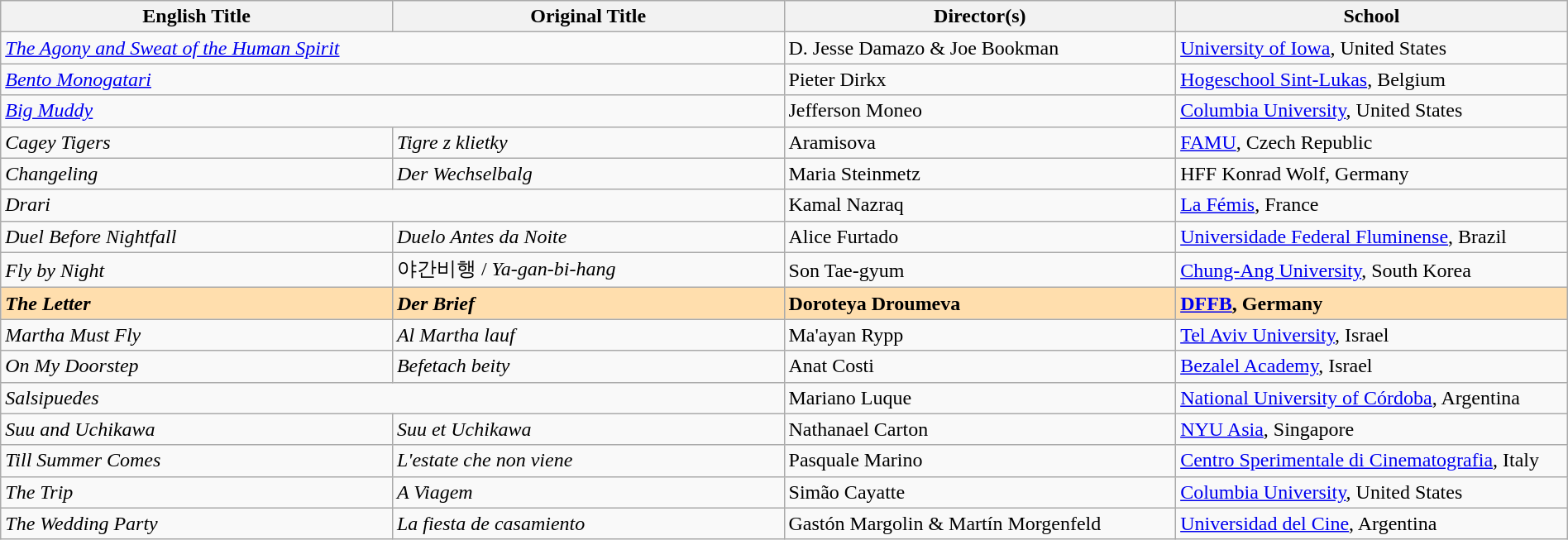<table class="wikitable" style="width:100%" cellpadding="5">
<tr>
<th style="width:25%">English Title</th>
<th style="width:25%">Original Title</th>
<th style="width:25%">Director(s)</th>
<th style="width:25%">School</th>
</tr>
<tr>
<td colspan=2 data-sort-value="Agony"><em><a href='#'>The Agony and Sweat of the Human Spirit</a></em></td>
<td data-sort-value="Damazo">D. Jesse Damazo & Joe Bookman</td>
<td><a href='#'>University of Iowa</a>, United States</td>
</tr>
<tr>
<td colspan=2><em><a href='#'>Bento Monogatari</a></em></td>
<td data-sort-value="Dirkx">Pieter Dirkx</td>
<td><a href='#'>Hogeschool Sint-Lukas</a>, Belgium</td>
</tr>
<tr>
<td colspan=2><em><a href='#'>Big Muddy</a></em></td>
<td data-sort-value="Moneo">Jefferson Moneo</td>
<td><a href='#'>Columbia University</a>, United States</td>
</tr>
<tr>
<td><em>Cagey Tigers</em></td>
<td><em>Tigre z klietky</em></td>
<td>Aramisova</td>
<td><a href='#'>FAMU</a>, Czech Republic</td>
</tr>
<tr>
<td><em>Changeling</em></td>
<td data-sort-value="Wechselbalg"><em>Der Wechselbalg</em></td>
<td data-sort-value="Steinmetz">Maria Steinmetz</td>
<td>HFF Konrad Wolf, Germany</td>
</tr>
<tr>
<td colspan=2><em>Drari</em></td>
<td data-sort-value="Nazraq">Kamal Nazraq</td>
<td><a href='#'>La Fémis</a>, France</td>
</tr>
<tr>
<td><em>Duel Before Nightfall</em></td>
<td><em>Duelo Antes da Noite</em></td>
<td data-sort-value="Furtado">Alice Furtado</td>
<td><a href='#'>Universidade Federal Fluminense</a>, Brazil</td>
</tr>
<tr>
<td><em>Fly by Night</em></td>
<td data-sort-value="Ya-gan">야간비행 / <em>Ya-gan-bi-hang</em></td>
<td>Son Tae-gyum</td>
<td><a href='#'>Chung-Ang University</a>, South Korea</td>
</tr>
<tr style="background:#FFDEAD">
<td data-sort-value="Letter"><strong><em>The Letter</em></strong></td>
<td data-sort-value="Brief"><strong><em>Der Brief</em></strong></td>
<td data-sort-value="Droumeva"><strong>Doroteya Droumeva</strong></td>
<td><strong><a href='#'>DFFB</a>, Germany</strong></td>
</tr>
<tr>
<td><em>Martha Must Fly</em></td>
<td><em>Al Martha lauf</em></td>
<td data-sort-value="Rypp">Ma'ayan Rypp</td>
<td><a href='#'>Tel Aviv University</a>, Israel</td>
</tr>
<tr>
<td><em>On My Doorstep</em></td>
<td><em>Befetach beity</em></td>
<td data-sort-value="Costi">Anat Costi</td>
<td><a href='#'>Bezalel Academy</a>, Israel</td>
</tr>
<tr>
<td colspan=2><em>Salsipuedes</em></td>
<td data-sort-value="Luque">Mariano Luque</td>
<td><a href='#'>National University of Córdoba</a>, Argentina</td>
</tr>
<tr>
<td><em>Suu and Uchikawa</em></td>
<td><em>Suu et Uchikawa</em></td>
<td data-sort-value="Carton">Nathanael Carton</td>
<td><a href='#'>NYU Asia</a>, Singapore</td>
</tr>
<tr>
<td><em>Till Summer Comes</em></td>
<td data-sort-value="Estate"><em>L'estate che non viene</em></td>
<td data-sort-value="Marino">Pasquale Marino</td>
<td><a href='#'>Centro Sperimentale di Cinematografia</a>, Italy</td>
</tr>
<tr>
<td data-sort-value="Trip"><em>The Trip</em></td>
<td data-sort-value="Viagem"><em>A Viagem</em></td>
<td data-sort-value="Cayatte">Simão Cayatte</td>
<td><a href='#'>Columbia University</a>, United States</td>
</tr>
<tr>
<td data-sort-value="Wedding"><em>The Wedding Party</em></td>
<td data-sort-value="fiesta de"><em>La fiesta de casamiento</em></td>
<td data-sort-value="Margolin">Gastón Margolin & Martín Morgenfeld</td>
<td><a href='#'>Universidad del Cine</a>, Argentina</td>
</tr>
</table>
